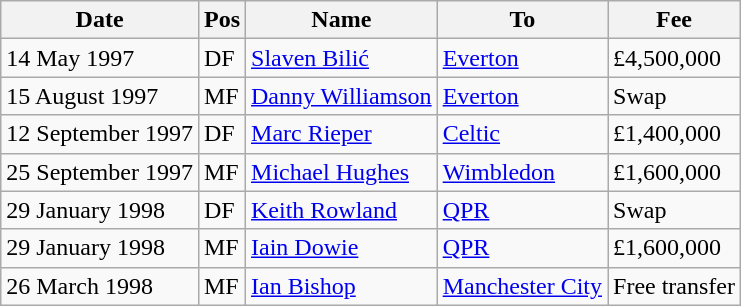<table class="wikitable">
<tr>
<th>Date</th>
<th>Pos</th>
<th>Name</th>
<th>To</th>
<th>Fee</th>
</tr>
<tr>
<td>14 May 1997</td>
<td>DF</td>
<td><a href='#'>Slaven Bilić</a></td>
<td><a href='#'>Everton</a></td>
<td>£4,500,000</td>
</tr>
<tr>
<td>15 August 1997</td>
<td>MF</td>
<td><a href='#'>Danny Williamson</a></td>
<td><a href='#'>Everton</a></td>
<td>Swap</td>
</tr>
<tr>
<td>12 September 1997</td>
<td>DF</td>
<td><a href='#'>Marc Rieper</a></td>
<td><a href='#'>Celtic</a></td>
<td>£1,400,000</td>
</tr>
<tr>
<td>25 September 1997</td>
<td>MF</td>
<td><a href='#'>Michael Hughes</a></td>
<td><a href='#'>Wimbledon</a></td>
<td>£1,600,000</td>
</tr>
<tr>
<td>29 January 1998</td>
<td>DF</td>
<td><a href='#'>Keith Rowland</a></td>
<td><a href='#'>QPR</a></td>
<td>Swap</td>
</tr>
<tr>
<td>29 January 1998</td>
<td>MF</td>
<td><a href='#'>Iain Dowie</a></td>
<td><a href='#'>QPR</a></td>
<td>£1,600,000</td>
</tr>
<tr>
<td>26 March 1998</td>
<td>MF</td>
<td><a href='#'>Ian Bishop</a></td>
<td><a href='#'>Manchester City</a></td>
<td>Free transfer</td>
</tr>
</table>
